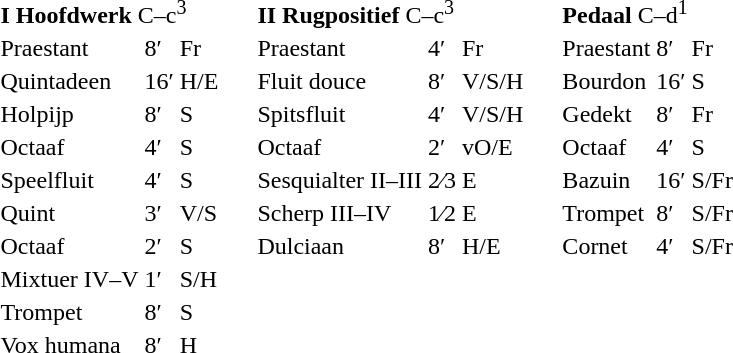<table border="0" cellspacing="0" cellpadding="10" style="border-collapse:collapse;">
<tr>
<td style="vertical-align:top"><br><table border="0">
<tr>
<td colspan=3><strong>I Hoofdwerk</strong> C–c<sup>3</sup><br></td>
</tr>
<tr>
<td>Praestant</td>
<td>8′</td>
<td>Fr</td>
</tr>
<tr>
<td>Quintadeen</td>
<td>16′</td>
<td>H/E</td>
</tr>
<tr>
<td>Holpijp</td>
<td>8′</td>
<td>S</td>
</tr>
<tr>
<td>Octaaf</td>
<td>4′</td>
<td>S</td>
</tr>
<tr>
<td>Speelfluit</td>
<td>4′</td>
<td>S</td>
</tr>
<tr>
<td>Quint</td>
<td>3′</td>
<td>V/S</td>
</tr>
<tr>
<td>Octaaf</td>
<td>2′</td>
<td>S</td>
</tr>
<tr>
<td>Mixtuer IV–V</td>
<td>1′</td>
<td>S/H</td>
</tr>
<tr>
<td>Trompet</td>
<td>8′</td>
<td>S</td>
</tr>
<tr>
<td>Vox humana</td>
<td>8′</td>
<td>H</td>
</tr>
</table>
</td>
<td style="vertical-align:top"><br><table border="0">
<tr>
<td colspan=2><strong>II Rugpositief</strong> C–c<sup>3</sup><br></td>
</tr>
<tr>
<td>Praestant</td>
<td>4′</td>
<td>Fr</td>
</tr>
<tr>
<td>Fluit douce</td>
<td>8′</td>
<td>V/S/H</td>
</tr>
<tr>
<td>Spitsfluit</td>
<td>4′</td>
<td>V/S/H</td>
</tr>
<tr>
<td>Octaaf</td>
<td>2′</td>
<td>vO/E</td>
</tr>
<tr>
<td>Sesquialter II–III</td>
<td>2⁄3</td>
<td>E</td>
</tr>
<tr>
<td>Scherp III–IV</td>
<td>1⁄2</td>
<td>E</td>
</tr>
<tr>
<td>Dulciaan</td>
<td>8′</td>
<td>H/E</td>
</tr>
</table>
</td>
<td style="vertical-align:top"><br><table border="0">
<tr>
<td colspan=3><strong>Pedaal</strong> C–d<sup>1</sup><br></td>
</tr>
<tr>
<td>Praestant</td>
<td>8′</td>
<td>Fr</td>
</tr>
<tr>
<td>Bourdon</td>
<td>16′</td>
<td>S</td>
</tr>
<tr>
<td>Gedekt</td>
<td>8′</td>
<td>Fr</td>
</tr>
<tr>
<td>Octaaf</td>
<td>4′</td>
<td>S</td>
</tr>
<tr>
<td>Bazuin</td>
<td>16′</td>
<td>S/Fr</td>
</tr>
<tr>
<td>Trompet</td>
<td>8′</td>
<td>S/Fr</td>
</tr>
<tr>
<td>Cornet</td>
<td>4′</td>
<td>S/Fr</td>
</tr>
</table>
</td>
</tr>
</table>
